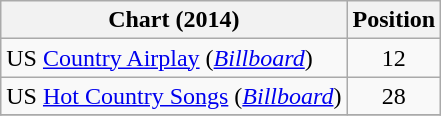<table class="wikitable sortable">
<tr>
<th scope="col">Chart (2014)</th>
<th scope="col">Position</th>
</tr>
<tr>
<td>US <a href='#'>Country Airplay</a> (<em><a href='#'>Billboard</a></em>)</td>
<td align="center">12</td>
</tr>
<tr>
<td>US <a href='#'>Hot Country Songs</a> (<em><a href='#'>Billboard</a></em>)</td>
<td align="center">28</td>
</tr>
<tr>
</tr>
</table>
